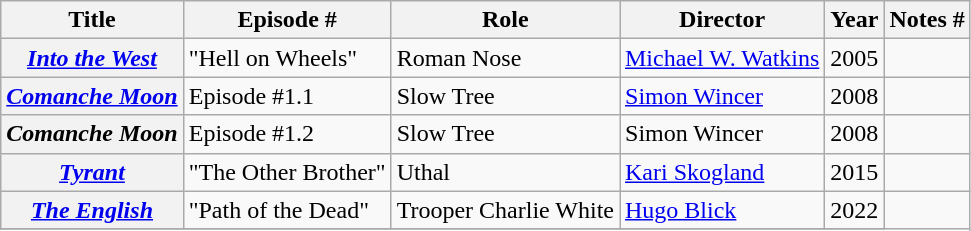<table class="wikitable plainrowheaders sortable">
<tr>
<th scope="col">Title</th>
<th scope="col" class="unsortable">Episode #</th>
<th scope="col">Role</th>
<th scope="col">Director</th>
<th scope="col">Year</th>
<th scope="col" class="unsortable">Notes #</th>
</tr>
<tr>
<th scope="row"><em><a href='#'>Into the West</a></em></th>
<td>"Hell on Wheels"</td>
<td>Roman Nose</td>
<td><a href='#'>Michael W. Watkins</a></td>
<td>2005</td>
<td></td>
</tr>
<tr>
<th scope="row"><em><a href='#'>Comanche Moon</a></em></th>
<td>Episode #1.1</td>
<td>Slow Tree</td>
<td><a href='#'>Simon Wincer</a></td>
<td>2008</td>
<td></td>
</tr>
<tr>
<th scope="row"><em>Comanche Moon</em></th>
<td>Episode #1.2</td>
<td>Slow Tree</td>
<td>Simon Wincer</td>
<td>2008</td>
<td></td>
</tr>
<tr>
<th scope="row"><em><a href='#'>Tyrant</a></em></th>
<td>"The Other Brother"</td>
<td>Uthal</td>
<td><a href='#'>Kari Skogland</a></td>
<td>2015</td>
<td></td>
</tr>
<tr>
<th scope="row"><em><a href='#'>The English</a></em></th>
<td>"Path of the Dead"</td>
<td>Trooper Charlie White</td>
<td><a href='#'>Hugo Blick</a></td>
<td>2022</td>
</tr>
<tr>
</tr>
</table>
